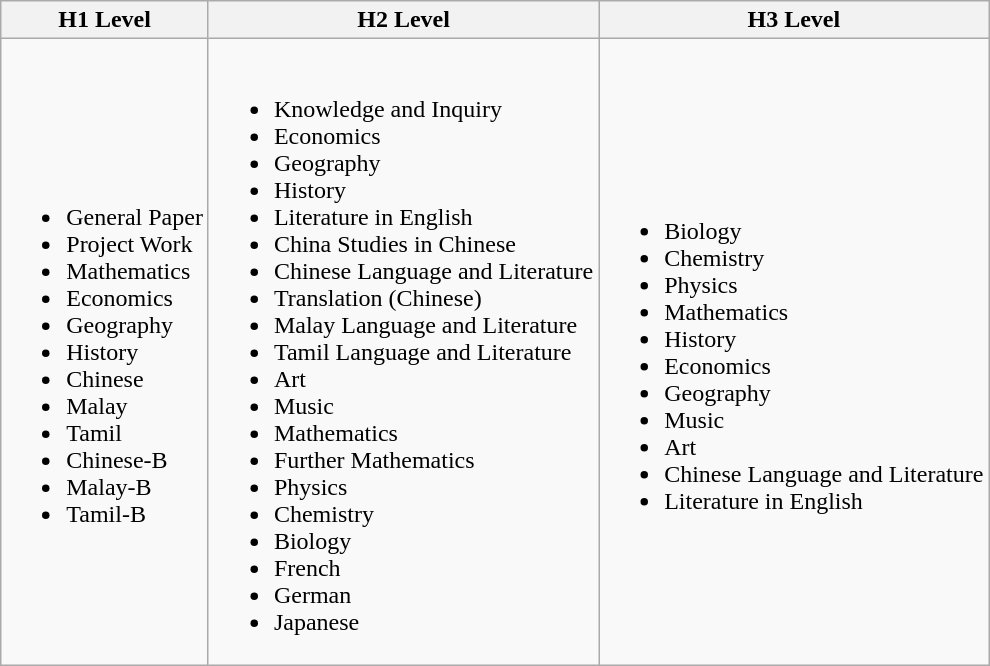<table class="wikitable">
<tr>
<th>H1 Level</th>
<th>H2 Level</th>
<th>H3 Level</th>
</tr>
<tr>
<td><br><ul><li>General Paper</li><li>Project Work</li><li>Mathematics</li><li>Economics</li><li>Geography</li><li>History</li><li>Chinese</li><li>Malay</li><li>Tamil</li><li>Chinese-B</li><li>Malay-B</li><li>Tamil-B</li></ul></td>
<td><br><ul><li>Knowledge and Inquiry</li><li>Economics</li><li>Geography</li><li>History</li><li>Literature in English</li><li>China Studies in Chinese</li><li>Chinese Language and Literature</li><li>Translation (Chinese)</li><li>Malay Language and Literature</li><li>Tamil Language and Literature</li><li>Art</li><li>Music</li><li>Mathematics</li><li>Further Mathematics</li><li>Physics</li><li>Chemistry</li><li>Biology</li><li>French</li><li>German</li><li>Japanese</li></ul></td>
<td><br><ul><li>Biology</li><li>Chemistry</li><li>Physics</li><li>Mathematics</li><li>History</li><li>Economics</li><li>Geography</li><li>Music</li><li>Art</li><li>Chinese Language and Literature</li><li>Literature in English</li></ul></td>
</tr>
</table>
